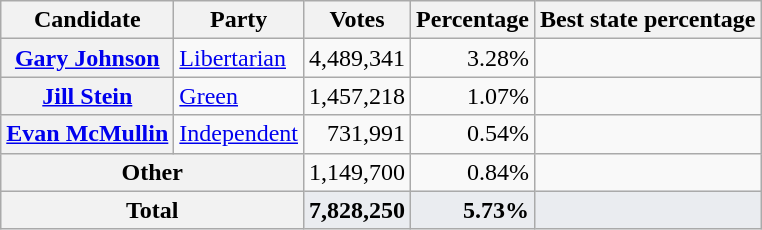<table class="wikitable sortable"  style="text-align:right;">
<tr>
<th scope="col">Candidate</th>
<th scope="col">Party</th>
<th scope="col">Votes</th>
<th scope="col">Percentage</th>
<th scope="col">Best state percentage</th>
</tr>
<tr>
<th scope="row"><a href='#'>Gary Johnson</a></th>
<td style="text-align:left;"><a href='#'>Libertarian</a></td>
<td>4,489,341</td>
<td>3.28%</td>
<td></td>
</tr>
<tr>
<th scope="row"><a href='#'>Jill Stein</a></th>
<td style="text-align:left;"><a href='#'>Green</a></td>
<td>1,457,218</td>
<td>1.07%</td>
<td></td>
</tr>
<tr>
<th scope="row"><a href='#'>Evan McMullin</a></th>
<td style="text-align:left;"><a href='#'>Independent</a></td>
<td>731,991</td>
<td>0.54%</td>
<td></td>
</tr>
<tr>
<th scope="row" colspan="2">Other</th>
<td>1,149,700</td>
<td>0.84%</td>
<td></td>
</tr>
<tr style="font-weight:bold; background-color:#eaecf0;">
<th scope="row" colspan="2">Total</th>
<td>7,828,250</td>
<td>5.73%</td>
<td></td>
</tr>
</table>
